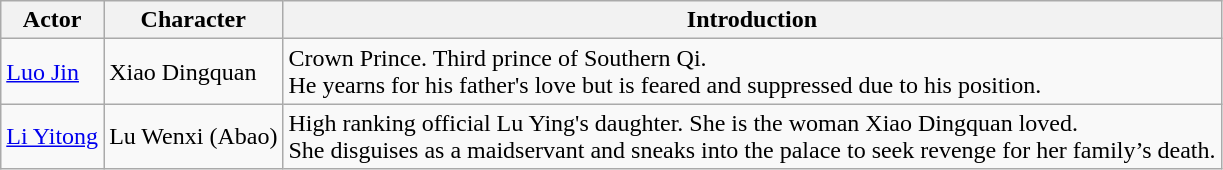<table class="wikitable">
<tr>
<th>Actor</th>
<th>Character</th>
<th>Introduction</th>
</tr>
<tr>
<td><a href='#'>Luo Jin</a></td>
<td>Xiao Dingquan</td>
<td>Crown Prince. Third prince of Southern Qi.<br>He yearns for his father's love but is feared and suppressed due to his position.</td>
</tr>
<tr>
<td><a href='#'>Li Yitong</a></td>
<td>Lu Wenxi (Abao)</td>
<td>High ranking official Lu Ying's daughter. She is the woman Xiao Dingquan loved.<br>She disguises as a maidservant and sneaks into the palace to seek revenge for her family’s death.</td>
</tr>
</table>
